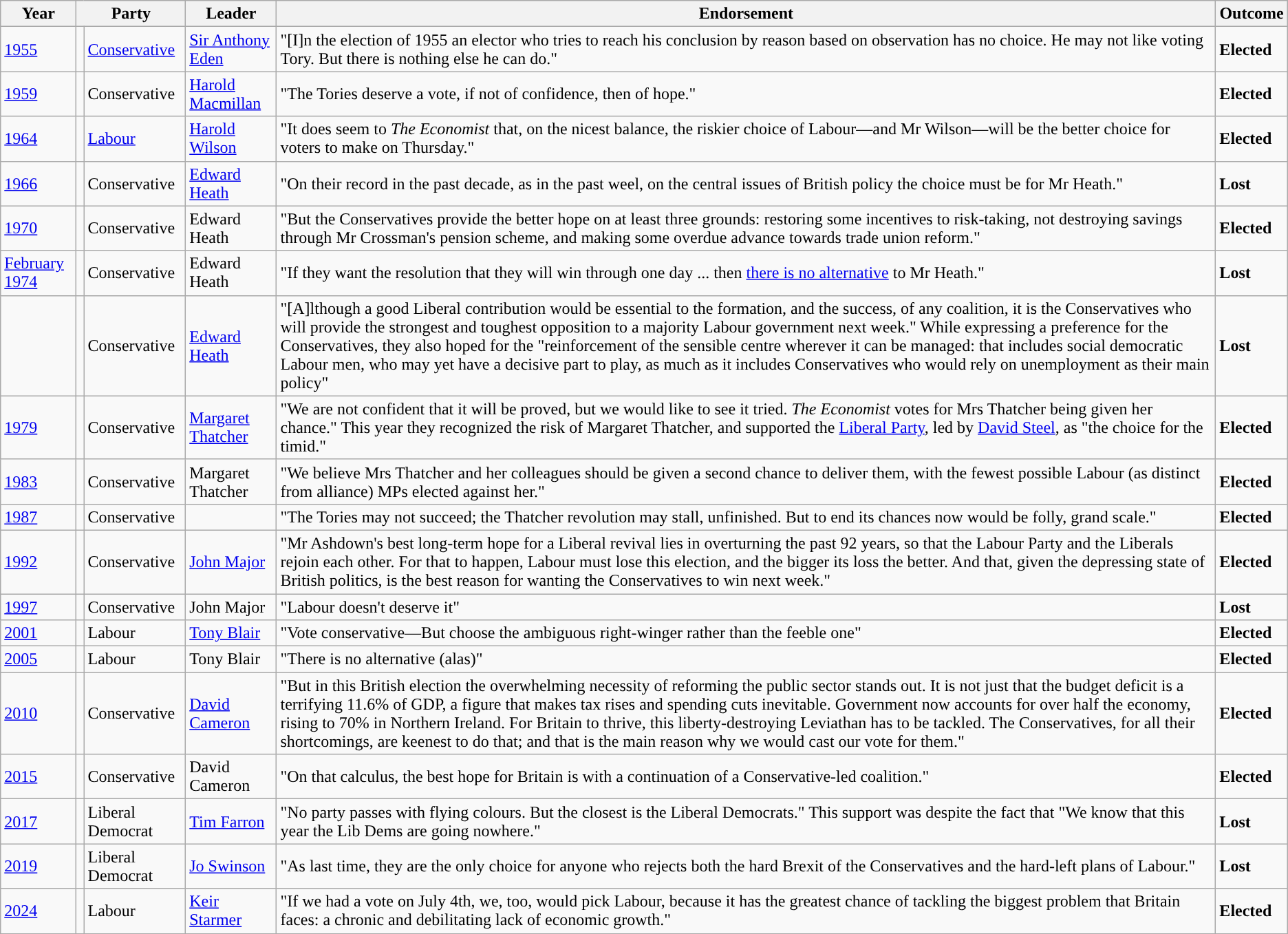<table class=wikitable>
<tr>
<th>Year</th>
<th colspan="2">Party</th>
<th>Leader</th>
<th>Endorsement</th>
<th>Outcome</th>
</tr>
<tr>
<td><a href='#'>1955</a></td>
<td style="background-color: "></td>
<td><a href='#'>Conservative</a></td>
<td><a href='#'>Sir Anthony Eden</a></td>
<td>"[I]n the election of 1955 an elector who tries to reach his conclusion by reason based on observation has no choice. He may not like voting Tory. But there is nothing else he can do."</td>
<td><strong>Elected</strong> </td>
</tr>
<tr>
<td><a href='#'>1959</a></td>
<td style="background-color: "></td>
<td>Conservative</td>
<td><a href='#'>Harold Macmillan</a></td>
<td>"The Tories deserve a vote, if not of confidence, then of hope."</td>
<td><strong>Elected</strong> </td>
</tr>
<tr>
<td><a href='#'>1964</a></td>
<td style="background-color: "></td>
<td><a href='#'>Labour</a></td>
<td><a href='#'>Harold Wilson</a></td>
<td>"It does seem to <em>The Economist</em> that, on the nicest balance, the riskier choice of Labour—and Mr Wilson—will be the better choice for voters to make on Thursday."</td>
<td><strong>Elected</strong> </td>
</tr>
<tr>
<td><a href='#'>1966</a></td>
<td style="background-color: "></td>
<td>Conservative</td>
<td><a href='#'>Edward Heath</a></td>
<td>"On their record in the past decade, as in the past weel, on the central issues of British policy the choice must be for Mr Heath."</td>
<td><strong>Lost</strong> </td>
</tr>
<tr>
<td><a href='#'>1970</a></td>
<td style="background-color: "></td>
<td>Conservative</td>
<td>Edward Heath</td>
<td>"But the Conservatives provide the better hope on at least three grounds: restoring some incentives to risk-taking, not destroying savings through Mr Crossman's pension scheme, and making some overdue advance towards trade union reform."</td>
<td><strong>Elected</strong> </td>
</tr>
<tr>
<td><a href='#'>February 1974</a></td>
<td style="background-color: "></td>
<td>Conservative</td>
<td>Edward Heath</td>
<td>"If they want the resolution that they will win through one day ... then <a href='#'>there is no alternative</a> to Mr Heath."</td>
<td><strong>Lost</strong> </td>
</tr>
<tr>
<td></td>
<td style="background-color: "></td>
<td>Conservative</td>
<td><a href='#'>Edward Heath</a></td>
<td>"[A]lthough a good Liberal contribution would be essential to the formation, and the success, of any coalition, it is the Conservatives who will provide the strongest and toughest opposition to a majority Labour government next week." While expressing a preference for the Conservatives, they also hoped for the "reinforcement of the sensible centre wherever it can be managed: that includes social democratic Labour men, who may yet have a decisive part to play, as much as it includes Conservatives who would rely on unemployment as their main policy"</td>
<td><strong>Lost</strong> </td>
</tr>
<tr>
<td><a href='#'>1979</a></td>
<td style="background-color: "></td>
<td>Conservative</td>
<td><a href='#'>Margaret Thatcher</a></td>
<td>"We are not confident that it will be proved, but we would like to see it tried. <em>The Economist</em> votes for Mrs Thatcher being given her chance." This year they recognized the risk of Margaret Thatcher, and supported the <a href='#'>Liberal Party</a>, led by <a href='#'>David Steel</a>, as "the choice for the timid."</td>
<td><strong>Elected</strong> </td>
</tr>
<tr>
<td><a href='#'>1983</a></td>
<td style="background-color: "></td>
<td>Conservative</td>
<td>Margaret Thatcher</td>
<td>"We believe Mrs Thatcher and her colleagues should be given a second chance to deliver them, with the fewest possible Labour (as distinct from alliance) MPs elected against her."</td>
<td><strong>Elected</strong> </td>
</tr>
<tr>
<td><a href='#'>1987</a></td>
<td style="background-color: "></td>
<td>Conservative</td>
<td></td>
<td>"The Tories may not succeed; the Thatcher revolution may stall, unfinished. But to end its chances now would be folly, grand scale."</td>
<td><strong>Elected</strong> </td>
</tr>
<tr>
<td><a href='#'>1992</a></td>
<td style="background-color: "></td>
<td>Conservative</td>
<td><a href='#'>John Major</a></td>
<td>"Mr Ashdown's best long-term hope for a Liberal revival lies in overturning the past 92 years, so that the Labour Party and the Liberals rejoin each other. For that to happen, Labour must lose this election, and the bigger its loss the better. And that, given the depressing state of British politics, is the best reason for wanting the Conservatives to win next week."</td>
<td><strong>Elected</strong> </td>
</tr>
<tr>
<td><a href='#'>1997</a></td>
<td style="background-color: "></td>
<td>Conservative</td>
<td>John Major</td>
<td>"Labour doesn't deserve it"</td>
<td><strong>Lost</strong> </td>
</tr>
<tr>
<td><a href='#'>2001</a></td>
<td style="background-color: "></td>
<td>Labour</td>
<td><a href='#'>Tony Blair</a></td>
<td>"Vote conservative—But choose the ambiguous right-winger rather than the feeble one"</td>
<td><strong>Elected</strong> </td>
</tr>
<tr>
<td><a href='#'>2005</a></td>
<td style="background-color: "></td>
<td>Labour</td>
<td>Tony Blair</td>
<td>"There is no alternative (alas)"</td>
<td><strong>Elected</strong> </td>
</tr>
<tr>
<td><a href='#'>2010</a></td>
<td style="background-color: "></td>
<td>Conservative</td>
<td><a href='#'>David Cameron</a></td>
<td>"But in this British election the overwhelming necessity of reforming the public sector stands out. It is not just that the budget deficit is a terrifying 11.6% of GDP, a figure that makes tax rises and spending cuts inevitable. Government now accounts for over half the economy, rising to 70% in Northern Ireland. For Britain to thrive, this liberty-destroying Leviathan has to be tackled. The Conservatives, for all their shortcomings, are keenest to do that; and that is the main reason why we would cast our vote for them."</td>
<td><strong>Elected</strong> </td>
</tr>
<tr>
<td><a href='#'>2015</a></td>
<td style="background-color: "></td>
<td>Conservative</td>
<td>David Cameron</td>
<td>"On that calculus, the best hope for Britain is with a continuation of a Conservative-led coalition."</td>
<td><strong>Elected</strong> </td>
</tr>
<tr>
<td><a href='#'>2017</a></td>
<td style="background-color: "></td>
<td>Liberal Democrat</td>
<td><a href='#'>Tim Farron</a></td>
<td>"No party passes with flying colours. But the closest is the Liberal Democrats." This support was despite the fact that "We know that this year the Lib Dems are going nowhere."</td>
<td><strong>Lost</strong> </td>
</tr>
<tr>
<td><a href='#'>2019</a></td>
<td style="background-color: "></td>
<td>Liberal Democrat</td>
<td><a href='#'>Jo Swinson</a></td>
<td>"As last time, they are the only choice for anyone who rejects both the hard Brexit of the Conservatives and the hard-left plans of Labour."</td>
<td><strong>Lost</strong> </td>
</tr>
<tr>
<td><a href='#'>2024</a></td>
<td style="background-color: "></td>
<td>Labour</td>
<td><a href='#'>Keir Starmer</a></td>
<td>"If we had a vote on July 4th, we, too, would pick Labour, because it has the greatest chance of tackling the biggest problem that Britain faces: a chronic and debilitating lack of economic growth."</td>
<td><strong>Elected</strong> </td>
</tr>
</table>
